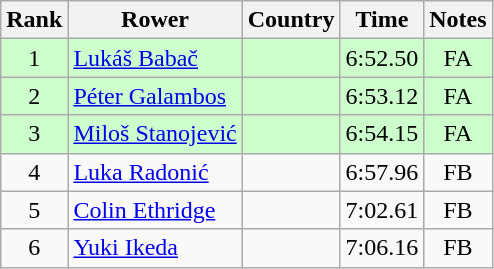<table class="wikitable" style="text-align:center">
<tr>
<th>Rank</th>
<th>Rower</th>
<th>Country</th>
<th>Time</th>
<th>Notes</th>
</tr>
<tr bgcolor=ccffcc>
<td>1</td>
<td align="left"><a href='#'>Lukáš Babač</a></td>
<td align="left"></td>
<td>6:52.50</td>
<td>FA</td>
</tr>
<tr bgcolor=ccffcc>
<td>2</td>
<td align="left"><a href='#'>Péter Galambos</a></td>
<td align="left"></td>
<td>6:53.12</td>
<td>FA</td>
</tr>
<tr bgcolor=ccffcc>
<td>3</td>
<td align="left"><a href='#'>Miloš Stanojević</a></td>
<td align="left"></td>
<td>6:54.15</td>
<td>FA</td>
</tr>
<tr>
<td>4</td>
<td align="left"><a href='#'>Luka Radonić</a></td>
<td align="left"></td>
<td>6:57.96</td>
<td>FB</td>
</tr>
<tr>
<td>5</td>
<td align="left"><a href='#'>Colin Ethridge</a></td>
<td align="left"></td>
<td>7:02.61</td>
<td>FB</td>
</tr>
<tr>
<td>6</td>
<td align="left"><a href='#'>Yuki Ikeda</a></td>
<td align="left"></td>
<td>7:06.16</td>
<td>FB</td>
</tr>
</table>
